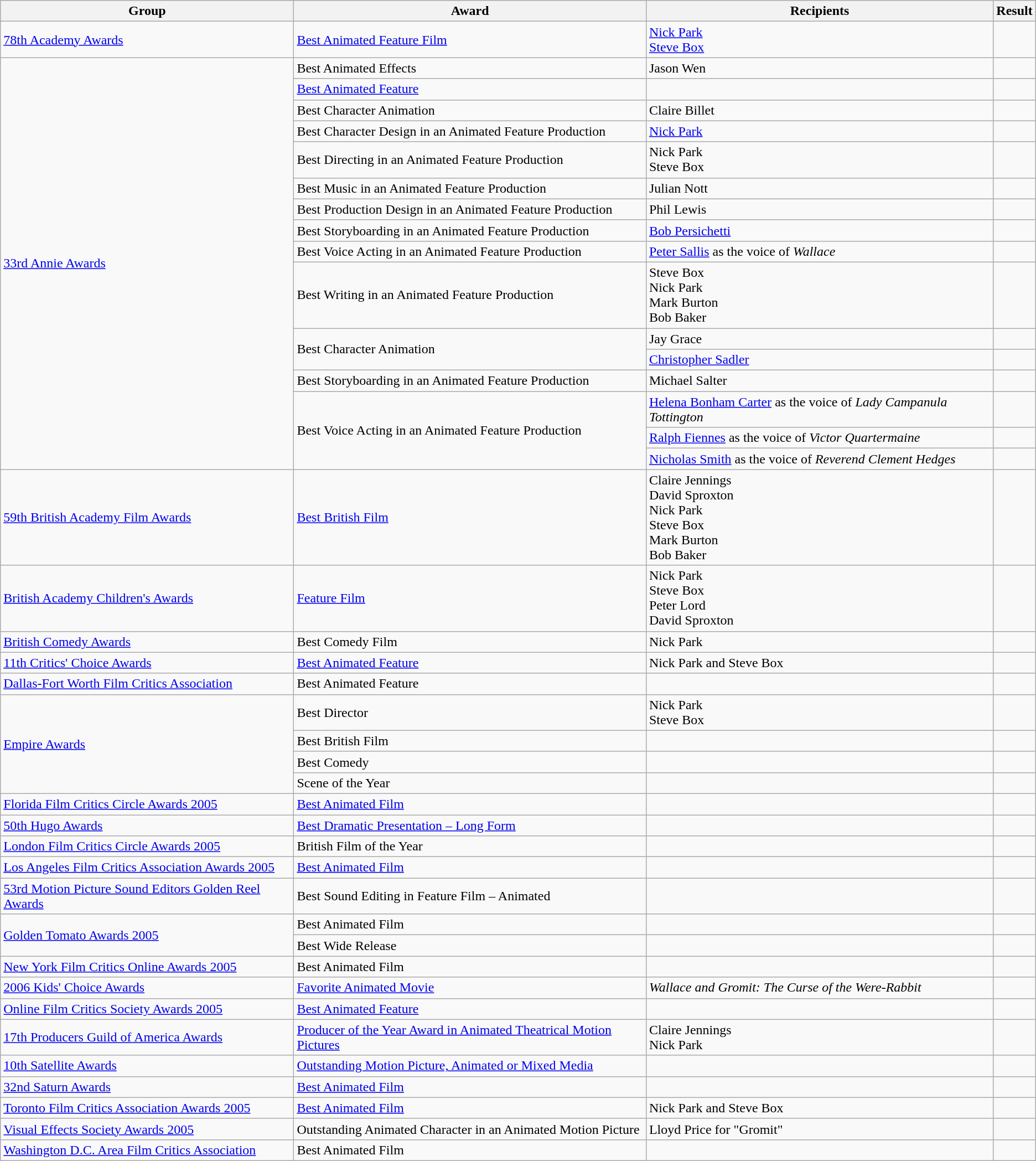<table class="wikitable">
<tr>
<th>Group</th>
<th>Award</th>
<th>Recipients</th>
<th>Result</th>
</tr>
<tr>
<td><a href='#'>78th Academy Awards</a></td>
<td><a href='#'>Best Animated Feature Film</a></td>
<td><a href='#'>Nick Park</a><br><a href='#'>Steve Box</a></td>
<td></td>
</tr>
<tr>
<td rowspan="16"><a href='#'>33rd Annie Awards</a></td>
<td>Best Animated Effects</td>
<td>Jason Wen</td>
<td></td>
</tr>
<tr>
<td><a href='#'>Best Animated Feature</a></td>
<td></td>
<td></td>
</tr>
<tr>
<td>Best Character Animation</td>
<td>Claire Billet</td>
<td></td>
</tr>
<tr>
<td>Best Character Design in an Animated Feature Production</td>
<td><a href='#'>Nick Park</a></td>
<td></td>
</tr>
<tr>
<td>Best Directing in an Animated Feature Production</td>
<td>Nick Park<br>Steve Box</td>
<td></td>
</tr>
<tr>
<td>Best Music in an Animated Feature Production</td>
<td>Julian Nott</td>
<td></td>
</tr>
<tr>
<td>Best Production Design in an Animated Feature Production</td>
<td>Phil Lewis</td>
<td></td>
</tr>
<tr>
<td>Best Storyboarding in an Animated Feature Production</td>
<td><a href='#'>Bob Persichetti</a></td>
<td></td>
</tr>
<tr>
<td>Best Voice Acting in an Animated Feature Production</td>
<td><a href='#'>Peter Sallis</a> as the voice of <em>Wallace</em></td>
<td></td>
</tr>
<tr>
<td>Best Writing in an Animated Feature Production</td>
<td>Steve Box<br>Nick Park<br>Mark Burton<br>Bob Baker</td>
<td></td>
</tr>
<tr>
<td rowspan="2">Best Character Animation</td>
<td>Jay Grace</td>
<td></td>
</tr>
<tr>
<td><a href='#'>Christopher Sadler</a></td>
<td></td>
</tr>
<tr>
<td>Best Storyboarding in an Animated Feature Production</td>
<td>Michael Salter</td>
<td></td>
</tr>
<tr>
<td rowspan="3">Best Voice Acting in an Animated Feature Production</td>
<td><a href='#'>Helena Bonham Carter</a> as the voice of <em>Lady Campanula Tottington</em></td>
<td></td>
</tr>
<tr>
<td><a href='#'>Ralph Fiennes</a> as the voice of <em>Victor Quartermaine</em></td>
<td></td>
</tr>
<tr>
<td><a href='#'>Nicholas Smith</a> as the voice of <em>Reverend Clement Hedges</em></td>
<td></td>
</tr>
<tr>
<td><a href='#'>59th British Academy Film Awards</a></td>
<td><a href='#'>Best British Film</a></td>
<td>Claire Jennings<br>David Sproxton<br>Nick Park<br>Steve Box<br>Mark Burton<br>Bob Baker</td>
<td></td>
</tr>
<tr>
<td><a href='#'>British Academy Children's Awards</a></td>
<td><a href='#'>Feature Film</a></td>
<td>Nick Park<br>Steve Box<br>Peter Lord<br>David Sproxton</td>
<td></td>
</tr>
<tr>
<td><a href='#'>British Comedy Awards</a></td>
<td>Best Comedy Film</td>
<td>Nick Park</td>
<td></td>
</tr>
<tr>
<td><a href='#'>11th Critics' Choice Awards</a></td>
<td><a href='#'>Best Animated Feature</a></td>
<td>Nick Park and Steve Box</td>
<td></td>
</tr>
<tr>
<td><a href='#'>Dallas-Fort Worth Film Critics Association</a></td>
<td>Best Animated Feature</td>
<td></td>
<td></td>
</tr>
<tr>
<td rowspan="4"><a href='#'>Empire Awards</a></td>
<td>Best Director</td>
<td>Nick Park<br>Steve Box</td>
<td></td>
</tr>
<tr>
<td>Best British Film</td>
<td></td>
<td></td>
</tr>
<tr>
<td>Best Comedy</td>
<td></td>
<td></td>
</tr>
<tr>
<td>Scene of the Year</td>
<td></td>
<td></td>
</tr>
<tr>
<td><a href='#'>Florida Film Critics Circle Awards 2005</a></td>
<td><a href='#'>Best Animated Film</a></td>
<td></td>
<td></td>
</tr>
<tr>
<td><a href='#'>50th Hugo Awards</a></td>
<td><a href='#'>Best Dramatic Presentation – Long Form</a></td>
<td></td>
<td></td>
</tr>
<tr>
<td><a href='#'>London Film Critics Circle Awards 2005</a></td>
<td>British Film of the Year</td>
<td></td>
<td></td>
</tr>
<tr>
<td><a href='#'>Los Angeles Film Critics Association Awards 2005</a></td>
<td><a href='#'>Best Animated Film</a></td>
<td></td>
<td></td>
</tr>
<tr>
<td><a href='#'>53rd Motion Picture Sound Editors Golden Reel Awards</a></td>
<td>Best Sound Editing in Feature Film – Animated</td>
<td></td>
<td></td>
</tr>
<tr>
<td rowspan="2"><a href='#'>Golden Tomato Awards 2005</a></td>
<td>Best Animated Film</td>
<td></td>
<td></td>
</tr>
<tr>
<td>Best Wide Release</td>
<td></td>
<td></td>
</tr>
<tr>
<td><a href='#'>New York Film Critics Online Awards 2005</a></td>
<td>Best Animated Film</td>
<td></td>
<td></td>
</tr>
<tr>
<td><a href='#'>2006 Kids' Choice Awards</a></td>
<td><a href='#'>Favorite Animated Movie</a></td>
<td><em>Wallace and Gromit: The Curse of the Were-Rabbit</em></td>
<td></td>
</tr>
<tr>
<td><a href='#'>Online Film Critics Society Awards 2005</a></td>
<td><a href='#'>Best Animated Feature</a></td>
<td></td>
<td></td>
</tr>
<tr>
<td><a href='#'>17th Producers Guild of America Awards</a></td>
<td><a href='#'>Producer of the Year Award in Animated Theatrical Motion Pictures</a></td>
<td>Claire Jennings<br>Nick Park</td>
<td></td>
</tr>
<tr>
<td><a href='#'>10th Satellite Awards</a></td>
<td><a href='#'>Outstanding Motion Picture, Animated or Mixed Media</a></td>
<td></td>
<td></td>
</tr>
<tr>
<td><a href='#'>32nd Saturn Awards</a></td>
<td><a href='#'>Best Animated Film</a></td>
<td></td>
<td></td>
</tr>
<tr>
<td><a href='#'>Toronto Film Critics Association Awards 2005</a></td>
<td><a href='#'>Best Animated Film</a></td>
<td>Nick Park and Steve Box</td>
<td></td>
</tr>
<tr>
<td><a href='#'>Visual Effects Society Awards 2005</a></td>
<td>Outstanding Animated Character in an Animated Motion Picture</td>
<td>Lloyd Price for "Gromit"</td>
<td></td>
</tr>
<tr>
<td><a href='#'>Washington D.C. Area Film Critics Association</a></td>
<td>Best Animated Film</td>
<td></td>
<td></td>
</tr>
</table>
